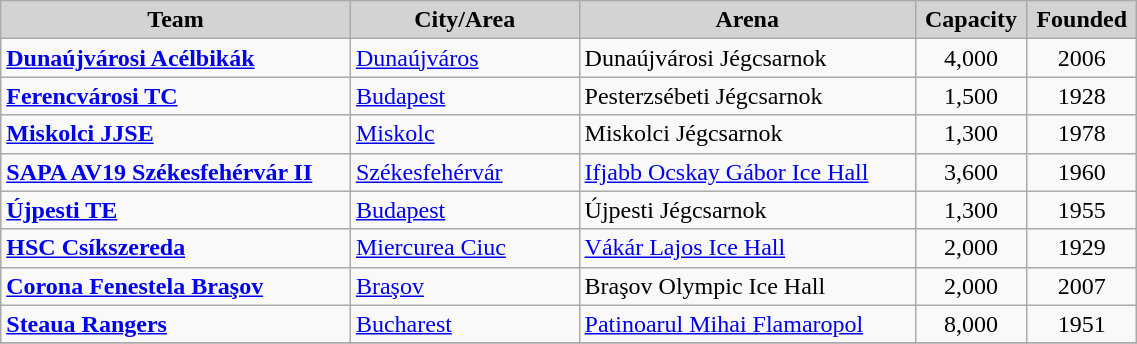<table class="wikitable" style="width:60%; text-align:left">
<tr>
<th style="background:lightgrey;width:26%">Team</th>
<th style="background:lightgrey;width:17%">City/Area</th>
<th style="background:lightgrey;width:25%">Arena</th>
<th style="background:lightgrey;width:4%">Capacity</th>
<th style="background:lightgrey;width:4%">Founded</th>
</tr>
<tr>
<td><strong><a href='#'>Dunaújvárosi Acélbikák</a></strong></td>
<td> <a href='#'>Dunaújváros</a></td>
<td>Dunaújvárosi Jégcsarnok</td>
<td align=center>4,000</td>
<td align=center>2006</td>
</tr>
<tr>
<td><strong><a href='#'>Ferencvárosi TC</a></strong></td>
<td> <a href='#'>Budapest</a></td>
<td>Pesterzsébeti Jégcsarnok</td>
<td align=center>1,500</td>
<td align=center>1928</td>
</tr>
<tr>
<td><strong><a href='#'>Miskolci JJSE</a></strong></td>
<td> <a href='#'>Miskolc</a></td>
<td>Miskolci Jégcsarnok</td>
<td align=center>1,300</td>
<td align=center>1978</td>
</tr>
<tr>
<td><strong><a href='#'>SAPA AV19 Székesfehérvár II</a></strong></td>
<td> <a href='#'>Székesfehérvár</a></td>
<td><a href='#'>Ifjabb Ocskay Gábor Ice Hall</a></td>
<td align=center>3,600</td>
<td align=center>1960</td>
</tr>
<tr>
<td><strong><a href='#'>Újpesti TE</a></strong></td>
<td> <a href='#'>Budapest</a></td>
<td>Újpesti Jégcsarnok</td>
<td align=center>1,300</td>
<td align=center>1955</td>
</tr>
<tr>
<td><strong><a href='#'>HSC Csíkszereda</a></strong></td>
<td> <a href='#'>Miercurea Ciuc</a></td>
<td><a href='#'>Vákár Lajos Ice Hall</a></td>
<td align=center>2,000</td>
<td align=center>1929</td>
</tr>
<tr>
<td><strong><a href='#'>Corona Fenestela Braşov</a></strong></td>
<td> <a href='#'>Braşov</a></td>
<td>Braşov Olympic Ice Hall</td>
<td align=center>2,000</td>
<td align=center>2007</td>
</tr>
<tr>
<td><strong><a href='#'>Steaua Rangers</a></strong></td>
<td> <a href='#'>Bucharest</a></td>
<td><a href='#'>Patinoarul Mihai Flamaropol</a></td>
<td align=center>8,000</td>
<td align=center>1951</td>
</tr>
<tr>
</tr>
</table>
